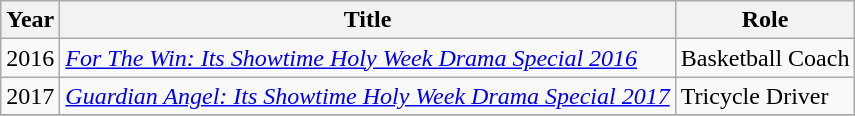<table class="wikitable">
<tr>
<th>Year</th>
<th>Title</th>
<th>Role</th>
</tr>
<tr>
<td align="center">2016</td>
<td><em><a href='#'>For The Win: Its Showtime Holy Week Drama Special 2016</a></em></td>
<td>Basketball Coach</td>
</tr>
<tr>
<td align="center">2017</td>
<td><em><a href='#'>Guardian Angel: Its Showtime Holy Week Drama Special 2017</a></em></td>
<td>Tricycle Driver</td>
</tr>
<tr>
</tr>
</table>
